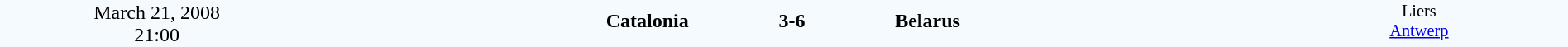<table style="width: 100%; background:#F5FAFF;" cellspacing="0">
<tr>
<td align=center rowspan=3 width=20%>March 21, 2008<br>21:00</td>
</tr>
<tr>
<td width=24% align=right><strong>Catalonia</strong></td>
<td align=center width=13%><strong>3-6</strong></td>
<td width=24%><strong>Belarus</strong></td>
<td style=font-size:85% rowspan=3 valign=top align=center>Liers<br><a href='#'>Antwerp</a></td>
</tr>
<tr style=font-size:85%>
<td align=right valign=top></td>
<td></td>
<td></td>
</tr>
</table>
